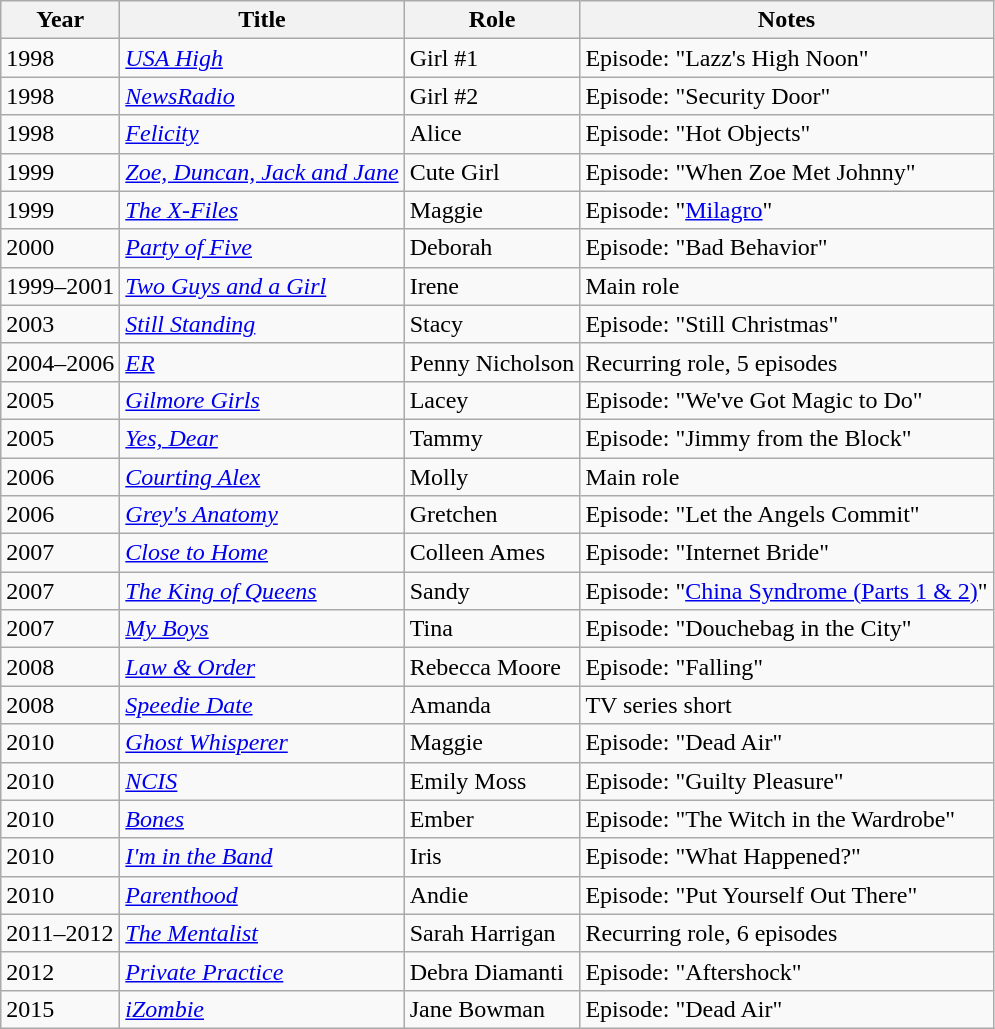<table class="wikitable sortable">
<tr>
<th>Year</th>
<th>Title</th>
<th>Role</th>
<th class="unsortable">Notes</th>
</tr>
<tr>
<td>1998</td>
<td><em><a href='#'>USA High</a></em></td>
<td>Girl #1</td>
<td>Episode: "Lazz's High Noon"</td>
</tr>
<tr>
<td>1998</td>
<td><em><a href='#'>NewsRadio</a></em></td>
<td>Girl #2</td>
<td>Episode: "Security Door"</td>
</tr>
<tr>
<td>1998</td>
<td><em><a href='#'>Felicity</a></em></td>
<td>Alice</td>
<td>Episode: "Hot Objects"</td>
</tr>
<tr>
<td>1999</td>
<td><em><a href='#'>Zoe, Duncan, Jack and Jane</a></em></td>
<td>Cute Girl</td>
<td>Episode: "When Zoe Met Johnny"</td>
</tr>
<tr>
<td>1999</td>
<td><em><a href='#'>The X-Files</a></em></td>
<td>Maggie</td>
<td>Episode: "<a href='#'>Milagro</a>"</td>
</tr>
<tr>
<td>2000</td>
<td><em><a href='#'>Party of Five</a></em></td>
<td>Deborah</td>
<td>Episode: "Bad Behavior"</td>
</tr>
<tr>
<td>1999–2001</td>
<td><em><a href='#'>Two Guys and a Girl</a></em></td>
<td>Irene</td>
<td>Main role</td>
</tr>
<tr>
<td>2003</td>
<td><em><a href='#'>Still Standing</a></em></td>
<td>Stacy</td>
<td>Episode: "Still Christmas"</td>
</tr>
<tr>
<td>2004–2006</td>
<td><em><a href='#'>ER</a></em></td>
<td>Penny Nicholson</td>
<td>Recurring role, 5 episodes</td>
</tr>
<tr>
<td>2005</td>
<td><em><a href='#'>Gilmore Girls</a></em></td>
<td>Lacey</td>
<td>Episode: "We've Got Magic to Do"</td>
</tr>
<tr>
<td>2005</td>
<td><em><a href='#'>Yes, Dear</a></em></td>
<td>Tammy</td>
<td>Episode: "Jimmy from the Block"</td>
</tr>
<tr>
<td>2006</td>
<td><em><a href='#'>Courting Alex</a></em></td>
<td>Molly</td>
<td>Main role</td>
</tr>
<tr>
<td>2006</td>
<td><em><a href='#'>Grey's Anatomy</a></em></td>
<td>Gretchen</td>
<td>Episode: "Let the Angels Commit"</td>
</tr>
<tr>
<td>2007</td>
<td><em><a href='#'>Close to Home</a></em></td>
<td>Colleen Ames</td>
<td>Episode: "Internet Bride"</td>
</tr>
<tr>
<td>2007</td>
<td><em><a href='#'>The King of Queens</a></em></td>
<td>Sandy</td>
<td>Episode: "<a href='#'>China Syndrome (Parts 1 & 2)</a>"</td>
</tr>
<tr>
<td>2007</td>
<td><em><a href='#'>My Boys</a></em></td>
<td>Tina</td>
<td>Episode: "Douchebag in the City"</td>
</tr>
<tr>
<td>2008</td>
<td><em><a href='#'>Law & Order</a></em></td>
<td>Rebecca Moore</td>
<td>Episode: "Falling"</td>
</tr>
<tr>
<td>2008</td>
<td><em><a href='#'>Speedie Date</a></em></td>
<td>Amanda</td>
<td>TV series short</td>
</tr>
<tr>
<td>2010</td>
<td><em><a href='#'>Ghost Whisperer</a></em></td>
<td>Maggie</td>
<td>Episode: "Dead Air"</td>
</tr>
<tr>
<td>2010</td>
<td><em><a href='#'>NCIS</a></em></td>
<td>Emily Moss</td>
<td>Episode: "Guilty Pleasure"</td>
</tr>
<tr>
<td>2010</td>
<td><em><a href='#'>Bones</a></em></td>
<td>Ember</td>
<td>Episode: "The Witch in the Wardrobe"</td>
</tr>
<tr>
<td>2010</td>
<td><em><a href='#'>I'm in the Band</a></em></td>
<td>Iris</td>
<td>Episode: "What Happened?"</td>
</tr>
<tr>
<td>2010</td>
<td><em><a href='#'>Parenthood</a></em></td>
<td>Andie</td>
<td>Episode: "Put Yourself Out There"</td>
</tr>
<tr>
<td>2011–2012</td>
<td><em><a href='#'>The Mentalist</a></em></td>
<td>Sarah Harrigan</td>
<td>Recurring role, 6 episodes</td>
</tr>
<tr>
<td>2012</td>
<td><em><a href='#'>Private Practice</a></em></td>
<td>Debra Diamanti</td>
<td>Episode: "Aftershock"</td>
</tr>
<tr>
<td>2015</td>
<td><em><a href='#'>iZombie</a></em></td>
<td>Jane Bowman</td>
<td>Episode: "Dead Air"</td>
</tr>
</table>
